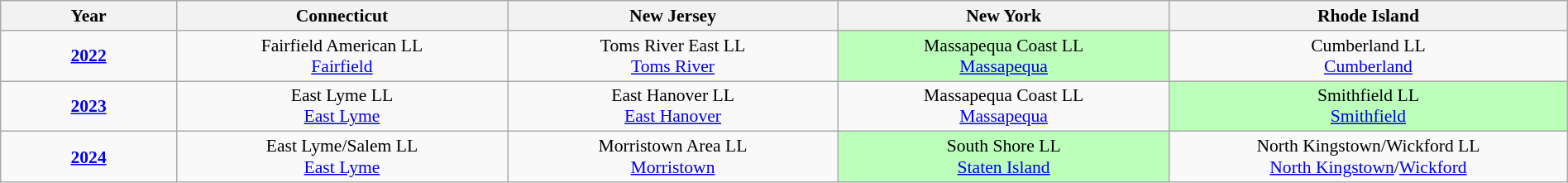<table class="wikitable" width="100%" style="font-size: 90%; text-align: center;">
<tr>
<th width="50">Year</th>
<th width="100" align="center"> Connecticut</th>
<th width="100" align="center"> New Jersey</th>
<th width="100" align="center"> New York</th>
<th width="100" align="center"> Rhode Island</th>
</tr>
<tr>
<td><strong><a href='#'>2022</a></strong></td>
<td>Fairfield American LL<br><a href='#'>Fairfield</a></td>
<td>Toms River East LL<br><a href='#'>Toms River</a></td>
<td style="background:#bfb;">Massapequa Coast LL<br><a href='#'>Massapequa</a></td>
<td>Cumberland LL<br><a href='#'>Cumberland</a></td>
</tr>
<tr>
<td><strong><a href='#'>2023</a></strong></td>
<td>East Lyme LL<br><a href='#'>East Lyme</a></td>
<td>East Hanover LL<br><a href='#'>East Hanover</a></td>
<td>Massapequa Coast LL<br><a href='#'>Massapequa</a></td>
<td style="background:#bfb;">Smithfield LL<br><a href='#'>Smithfield</a></td>
</tr>
<tr>
<td><strong><a href='#'>2024</a></strong></td>
<td>East Lyme/Salem LL<br><a href='#'>East Lyme</a></td>
<td>Morristown Area LL<br><a href='#'>Morristown</a></td>
<td style="background:#bfb;">South Shore LL<br><a href='#'>Staten Island</a></td>
<td>North Kingstown/Wickford LL<br><a href='#'>North Kingstown</a>/<a href='#'>Wickford</a></td>
</tr>
</table>
